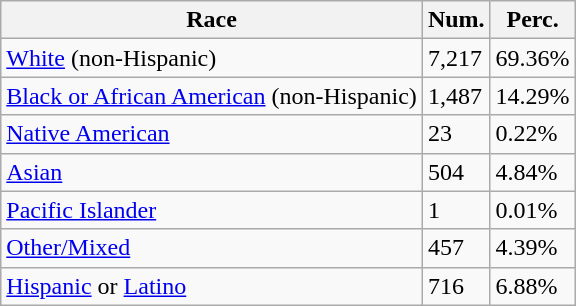<table class="wikitable">
<tr>
<th>Race</th>
<th>Num.</th>
<th>Perc.</th>
</tr>
<tr>
<td><a href='#'>White</a> (non-Hispanic)</td>
<td>7,217</td>
<td>69.36%</td>
</tr>
<tr>
<td><a href='#'>Black or African American</a> (non-Hispanic)</td>
<td>1,487</td>
<td>14.29%</td>
</tr>
<tr>
<td><a href='#'>Native American</a></td>
<td>23</td>
<td>0.22%</td>
</tr>
<tr>
<td><a href='#'>Asian</a></td>
<td>504</td>
<td>4.84%</td>
</tr>
<tr>
<td><a href='#'>Pacific Islander</a></td>
<td>1</td>
<td>0.01%</td>
</tr>
<tr>
<td><a href='#'>Other/Mixed</a></td>
<td>457</td>
<td>4.39%</td>
</tr>
<tr>
<td><a href='#'>Hispanic</a> or <a href='#'>Latino</a></td>
<td>716</td>
<td>6.88%</td>
</tr>
</table>
